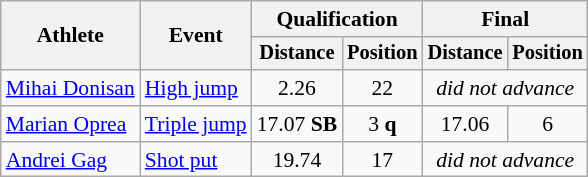<table class=wikitable style="font-size:90%">
<tr>
<th rowspan="2">Athlete</th>
<th rowspan="2">Event</th>
<th colspan="2">Qualification</th>
<th colspan="2">Final</th>
</tr>
<tr style="font-size:95%">
<th>Distance</th>
<th>Position</th>
<th>Distance</th>
<th>Position</th>
</tr>
<tr style=text-align:center>
<td style=text-align:left><a href='#'>Mihai Donisan</a></td>
<td style=text-align:left><a href='#'>High jump</a></td>
<td>2.26</td>
<td>22</td>
<td colspan="2"><em>did not advance</em></td>
</tr>
<tr style=text-align:center>
<td style=text-align:left><a href='#'>Marian Oprea</a></td>
<td style=text-align:left><a href='#'>Triple jump</a></td>
<td>17.07 <strong>SB</strong></td>
<td>3 <strong>q</strong></td>
<td>17.06</td>
<td>6</td>
</tr>
<tr style=text-align:center>
<td style=text-align:left><a href='#'>Andrei Gag</a></td>
<td style=text-align:left><a href='#'>Shot put</a></td>
<td>19.74</td>
<td>17</td>
<td colspan="2"><em>did not advance</em></td>
</tr>
</table>
